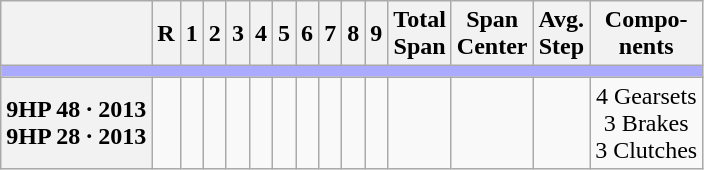<table class="wikitable collapsible" style="text-align:center">
<tr>
<th></th>
<th>R</th>
<th>1</th>
<th>2</th>
<th>3</th>
<th>4</th>
<th>5</th>
<th>6</th>
<th>7</th>
<th>8</th>
<th>9</th>
<th>Total<br>Span</th>
<th>Span<br>Center</th>
<th>Avg.<br>Step</th>
<th>Compo-<br>nents</th>
</tr>
<tr>
<td colspan=15 style="background:#AAF;"></td>
</tr>
<tr>
<th>9HP 48 · 2013<br>9HP 28 · 2013</th>
<td></td>
<td></td>
<td></td>
<td></td>
<td></td>
<td></td>
<td></td>
<td></td>
<td></td>
<td></td>
<td></td>
<td></td>
<td></td>
<td>4 Gearsets<br>3 Brakes<br>3 Clutches</td>
</tr>
</table>
